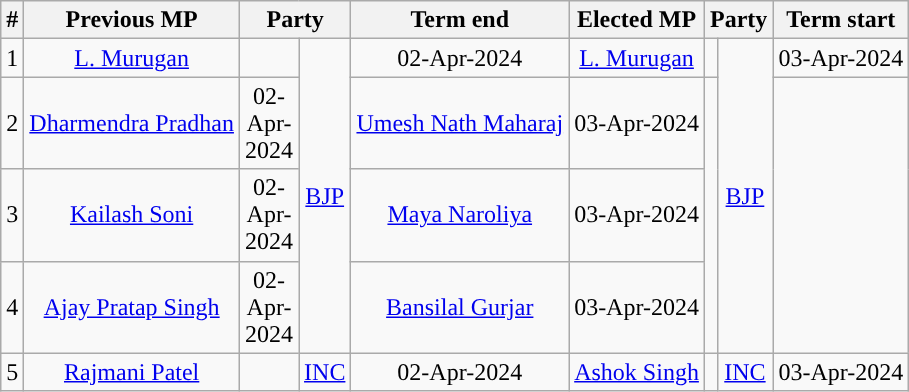<table class="wikitable" style="text-align:center;">
<tr>
<th>#</th>
<th>Previous MP</th>
<th colspan="2">Party</th>
<th>Term end</th>
<th>Elected MP</th>
<th colspan="2">Party</th>
<th>Term start</th>
</tr>
<tr>
<td>1</td>
<td><a href='#'>L. Murugan</a></td>
<td width="1px"></td>
<td rowspan=4><a href='#'>BJP</a></td>
<td>02-Apr-2024</td>
<td><a href='#'>L. Murugan</a></td>
<td width="1px"></td>
<td rowspan=4><a href='#'>BJP</a></td>
<td>03-Apr-2024</td>
</tr>
<tr>
<td>2</td>
<td><a href='#'>Dharmendra Pradhan</a></td>
<td>02-Apr-2024</td>
<td><a href='#'>Umesh Nath Maharaj</a></td>
<td>03-Apr-2024</td>
</tr>
<tr>
<td>3</td>
<td><a href='#'>Kailash Soni</a></td>
<td>02-Apr-2024</td>
<td><a href='#'>Maya Naroliya</a></td>
<td>03-Apr-2024</td>
</tr>
<tr>
<td>4</td>
<td><a href='#'>Ajay Pratap Singh</a></td>
<td>02-Apr-2024</td>
<td><a href='#'>Bansilal Gurjar</a></td>
<td>03-Apr-2024</td>
</tr>
<tr>
<td>5</td>
<td><a href='#'>Rajmani Patel</a></td>
<td width="1px"></td>
<td><a href='#'>INC</a></td>
<td>02-Apr-2024</td>
<td><a href='#'>Ashok Singh</a></td>
<td width="1px"></td>
<td><a href='#'>INC</a></td>
<td>03-Apr-2024</td>
</tr>
</table>
